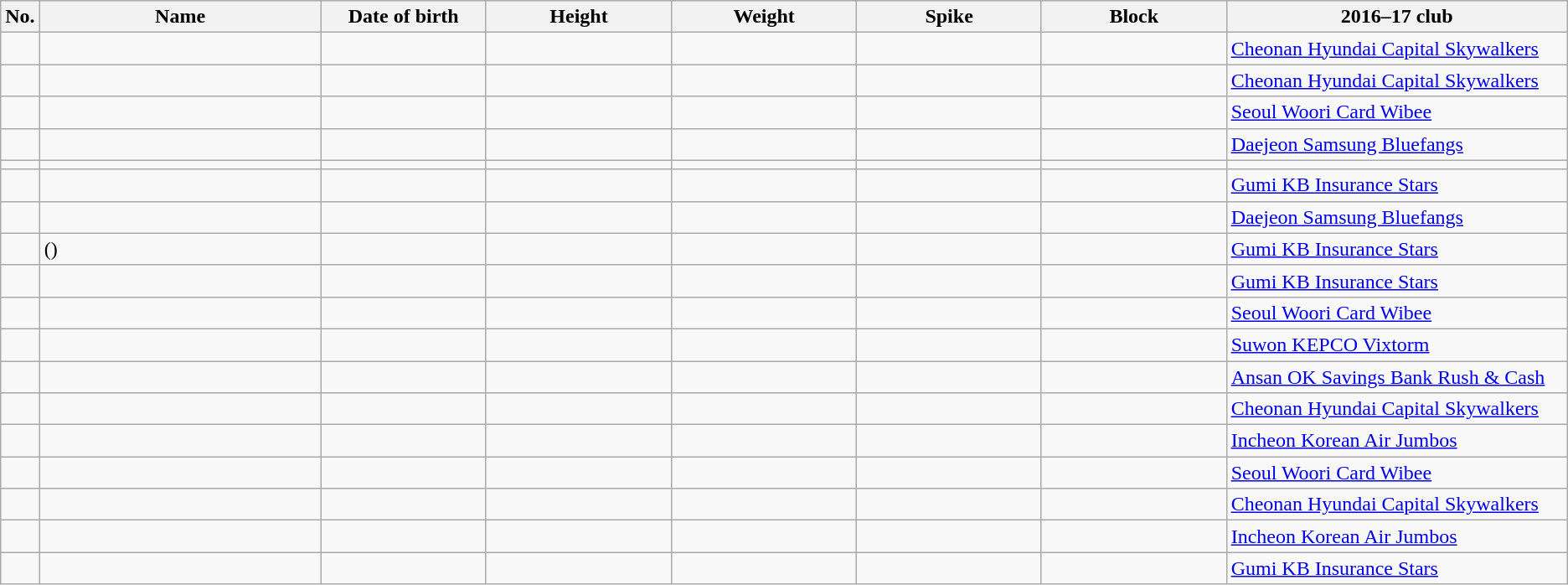<table class="wikitable sortable" style="font-size:100%; text-align:center;">
<tr>
<th>No.</th>
<th style="width:14em">Name</th>
<th style="width:8em">Date of birth</th>
<th style="width:9em">Height</th>
<th style="width:9em">Weight</th>
<th style="width:9em">Spike</th>
<th style="width:9em">Block</th>
<th style="width:17em">2016–17 club</th>
</tr>
<tr>
<td></td>
<td style="text-align:left;"></td>
<td style="text-align:right;"></td>
<td></td>
<td></td>
<td></td>
<td></td>
<td style="text-align:left;"> <a href='#'>Cheonan Hyundai Capital Skywalkers</a></td>
</tr>
<tr>
<td></td>
<td style="text-align:left;"></td>
<td style="text-align:right;"></td>
<td></td>
<td></td>
<td></td>
<td></td>
<td style="text-align:left;"> <a href='#'>Cheonan Hyundai Capital Skywalkers</a></td>
</tr>
<tr>
<td></td>
<td style="text-align:left;"></td>
<td style="text-align:right;"></td>
<td></td>
<td></td>
<td></td>
<td></td>
<td style="text-align:left;"> <a href='#'>Seoul Woori Card Wibee</a></td>
</tr>
<tr>
<td></td>
<td style="text-align:left;"></td>
<td style="text-align:right;"></td>
<td></td>
<td></td>
<td></td>
<td></td>
<td style="text-align:left;"> <a href='#'>Daejeon Samsung Bluefangs</a></td>
</tr>
<tr>
<td></td>
<td style="text-align:left;"></td>
<td style="text-align:right;"></td>
<td></td>
<td></td>
<td></td>
<td></td>
<td style="text-align:left;"></td>
</tr>
<tr>
<td></td>
<td style="text-align:left;"></td>
<td style="text-align:right;"></td>
<td></td>
<td></td>
<td></td>
<td></td>
<td style="text-align:left;"> <a href='#'>Gumi KB Insurance Stars</a></td>
</tr>
<tr>
<td></td>
<td style="text-align:left;"></td>
<td style="text-align:right;"></td>
<td></td>
<td></td>
<td></td>
<td></td>
<td style="text-align:left;"> <a href='#'>Daejeon Samsung Bluefangs</a></td>
</tr>
<tr>
<td></td>
<td style="text-align:left;"> ()</td>
<td style="text-align:right;"></td>
<td></td>
<td></td>
<td></td>
<td></td>
<td style="text-align:left;"> <a href='#'>Gumi KB Insurance Stars</a></td>
</tr>
<tr>
<td></td>
<td style="text-align:left;"></td>
<td style="text-align:right;"></td>
<td></td>
<td></td>
<td></td>
<td></td>
<td style="text-align:left;"> <a href='#'>Gumi KB Insurance Stars</a></td>
</tr>
<tr>
<td></td>
<td style="text-align:left;"></td>
<td style="text-align:right;"></td>
<td></td>
<td></td>
<td></td>
<td></td>
<td style="text-align:left;"> <a href='#'>Seoul Woori Card Wibee</a></td>
</tr>
<tr>
<td></td>
<td style="text-align:left;"></td>
<td style="text-align:right;"></td>
<td></td>
<td></td>
<td></td>
<td></td>
<td style="text-align:left;"> <a href='#'>Suwon KEPCO Vixtorm</a></td>
</tr>
<tr>
<td></td>
<td style="text-align:left;"></td>
<td style="text-align:right;"></td>
<td></td>
<td></td>
<td></td>
<td></td>
<td style="text-align:left;"> <a href='#'>Ansan OK Savings Bank Rush & Cash</a></td>
</tr>
<tr>
<td></td>
<td style="text-align:left;"></td>
<td style="text-align:right;"></td>
<td></td>
<td></td>
<td></td>
<td></td>
<td style="text-align:left;"> <a href='#'>Cheonan Hyundai Capital Skywalkers</a></td>
</tr>
<tr>
<td></td>
<td style="text-align:left;"></td>
<td style="text-align:right;"></td>
<td></td>
<td></td>
<td></td>
<td></td>
<td style="text-align:left;"> <a href='#'>Incheon Korean Air Jumbos</a></td>
</tr>
<tr>
<td></td>
<td style="text-align:left;"></td>
<td style="text-align:right;"></td>
<td></td>
<td></td>
<td></td>
<td></td>
<td style="text-align:left;"> <a href='#'>Seoul Woori Card Wibee</a></td>
</tr>
<tr>
<td></td>
<td style="text-align:left;"></td>
<td style="text-align:right;"></td>
<td></td>
<td></td>
<td></td>
<td></td>
<td style="text-align:left;"> <a href='#'>Cheonan Hyundai Capital Skywalkers</a></td>
</tr>
<tr>
<td></td>
<td style="text-align:left;"></td>
<td style="text-align:right;"></td>
<td></td>
<td></td>
<td></td>
<td></td>
<td style="text-align:left;"> <a href='#'>Incheon Korean Air Jumbos</a></td>
</tr>
<tr>
<td></td>
<td style="text-align:left;"></td>
<td style="text-align:right;"></td>
<td></td>
<td></td>
<td></td>
<td></td>
<td style="text-align:left;"> <a href='#'>Gumi KB Insurance Stars</a></td>
</tr>
</table>
